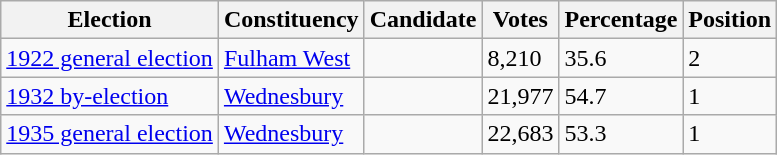<table class="wikitable sortable">
<tr>
<th>Election</th>
<th>Constituency</th>
<th>Candidate</th>
<th>Votes</th>
<th>Percentage</th>
<th>Position</th>
</tr>
<tr>
<td><a href='#'>1922 general election</a></td>
<td><a href='#'>Fulham West</a></td>
<td></td>
<td>8,210</td>
<td>35.6</td>
<td>2</td>
</tr>
<tr>
<td><a href='#'>1932 by-election</a></td>
<td><a href='#'>Wednesbury</a></td>
<td></td>
<td>21,977</td>
<td>54.7</td>
<td>1</td>
</tr>
<tr>
<td><a href='#'>1935 general election</a></td>
<td><a href='#'>Wednesbury</a></td>
<td></td>
<td>22,683</td>
<td>53.3</td>
<td>1</td>
</tr>
</table>
